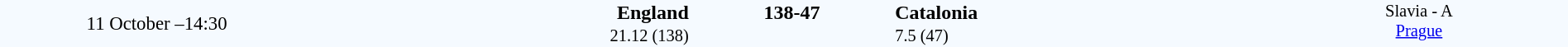<table style="width: 100%; background:#F5FAFF;" cellspacing="0">
<tr>
<td style=font-size:95% align=center rowspan=3 width=20%>11 October –14:30</td>
</tr>
<tr>
<td width=24% align=right><strong>England</strong> </td>
<td align=center width=13%><strong>138-47</strong></td>
<td width=24%> <strong>Catalonia</strong></td>
<td style=font-size:85% rowspan=3 valign=top align=center>Slavia - A <br><a href='#'>Prague</a></td>
</tr>
<tr style=font-size:85%>
<td align=right>21.12 (138)</td>
<td align=center></td>
<td>7.5 (47)</td>
</tr>
</table>
